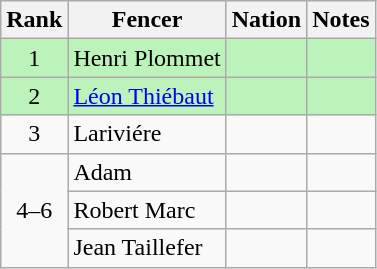<table class="wikitable sortable" style="text-align:center">
<tr>
<th>Rank</th>
<th>Fencer</th>
<th>Nation</th>
<th>Notes</th>
</tr>
<tr bgcolor=bbf3bb>
<td>1</td>
<td align=left>Henri Plommet</td>
<td align=left></td>
<td></td>
</tr>
<tr bgcolor=bbf3bb>
<td>2</td>
<td align=left><a href='#'>Léon Thiébaut</a></td>
<td align=left></td>
<td></td>
</tr>
<tr>
<td>3</td>
<td align=left>Lariviére</td>
<td align=left></td>
<td></td>
</tr>
<tr>
<td rowspan=3 align=center>4–6</td>
<td align=left>Adam</td>
<td align=left></td>
<td></td>
</tr>
<tr>
<td align=left>Robert Marc</td>
<td align=left></td>
<td></td>
</tr>
<tr>
<td align=left>Jean Taillefer</td>
<td align=left></td>
<td></td>
</tr>
</table>
